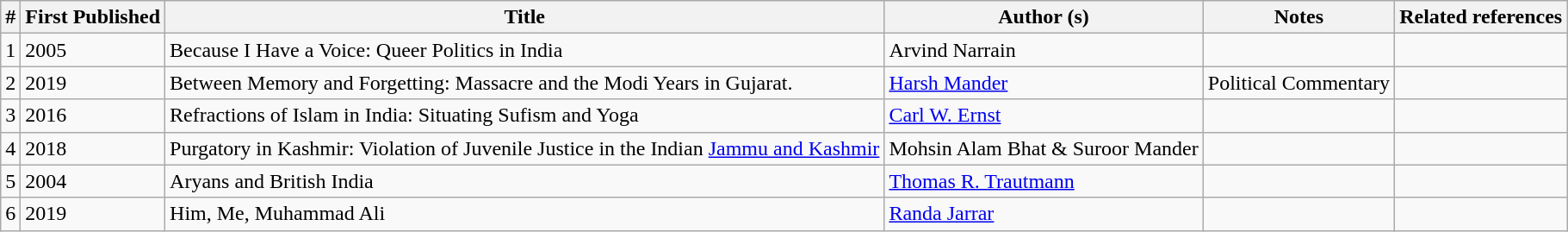<table class="wikitable sortable">
<tr>
<th>#</th>
<th>First Published</th>
<th>Title</th>
<th>Author (s)</th>
<th>Notes</th>
<th>Related references</th>
</tr>
<tr>
<td>1</td>
<td>2005</td>
<td>Because I Have a Voice: Queer Politics in India</td>
<td>Arvind Narrain</td>
<td></td>
<td></td>
</tr>
<tr>
<td>2</td>
<td>2019</td>
<td>Between Memory and Forgetting: Massacre and the Modi Years in Gujarat.</td>
<td><a href='#'>Harsh Mander</a></td>
<td>Political Commentary</td>
<td></td>
</tr>
<tr>
<td>3</td>
<td>2016</td>
<td>Refractions of Islam in India: Situating Sufism and Yoga</td>
<td><a href='#'>Carl W. Ernst</a></td>
<td></td>
<td></td>
</tr>
<tr>
<td>4</td>
<td>2018</td>
<td>Purgatory in Kashmir: Violation of Juvenile Justice in the Indian <a href='#'>Jammu and Kashmir</a></td>
<td>Mohsin Alam Bhat & Suroor Mander</td>
<td></td>
<td></td>
</tr>
<tr>
<td>5</td>
<td>2004</td>
<td>Aryans and British India</td>
<td><a href='#'>Thomas R. Trautmann</a></td>
<td></td>
<td></td>
</tr>
<tr>
<td>6</td>
<td>2019</td>
<td>Him, Me, Muhammad Ali</td>
<td><a href='#'>Randa Jarrar</a></td>
<td></td>
<td></td>
</tr>
</table>
